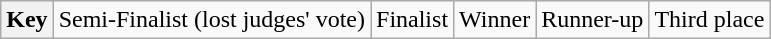<table class="wikitable">
<tr>
<th>Key</th>
<td> Semi-Finalist (lost judges' vote)</td>
<td> Finalist</td>
<td> Winner</td>
<td> Runner-up</td>
<td> Third place</td>
</tr>
</table>
